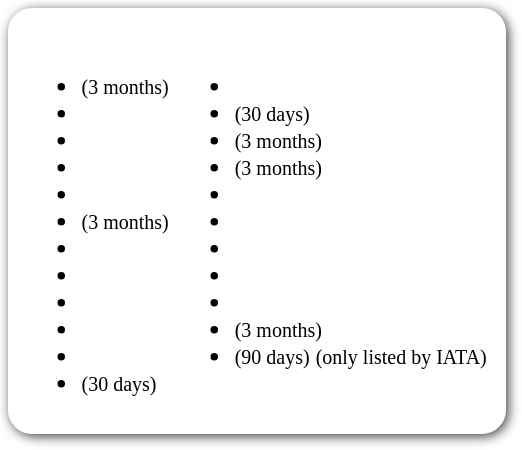<table style=" border-radius:1em; box-shadow: 0.1em 0.1em 0.5em rgba(0,0,0,0.75); background-color: white; border: 1px solid white; padding: 5px;">
<tr style="vertical-align:top;">
<td><br><ul><li> <small>(3 months)</small></li><li></li><li></li><li></li><li></li><li> <small>(3 months)</small></li><li></li><li></li><li></li><li></li><li></li><li> <small>(30 days)</small></li></ul></td>
<td valign=top><br><ul><li></li><li> <small>(30 days)</small></li><li> <small>(3 months)</small></li><li> <small>(3 months)</small></li><li></li><li></li><li></li><li></li><li></li><li> <small>(3 months)</small></li><li> <small>(90 days)</small> <small>(only listed by IATA)</small></li></ul></td>
<td></td>
</tr>
</table>
